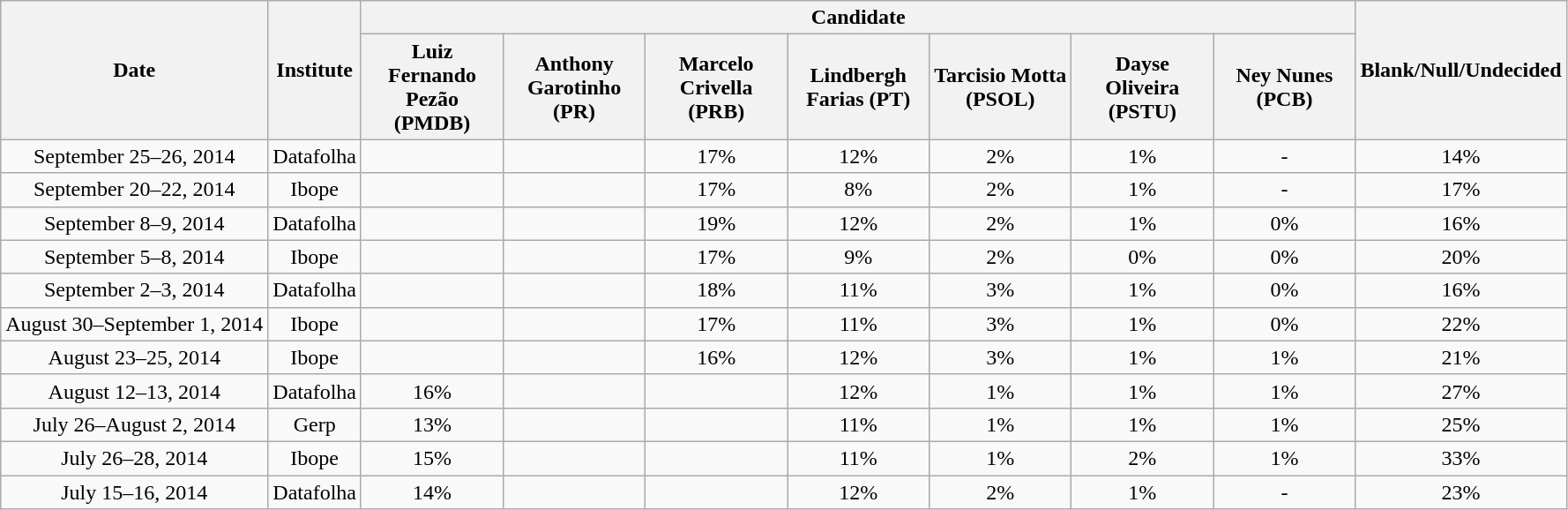<table class=wikitable style=text-align:center;>
<tr>
<th rowspan=2>Date</th>
<th rowspan=2>Institute</th>
<th colspan=7>Candidate</th>
<th rowspan=2>Blank/Null/Undecided</th>
</tr>
<tr>
<th width=100>Luiz Fernando Pezão (PMDB)</th>
<th width=100>Anthony Garotinho (PR)</th>
<th width=100>Marcelo Crivella (PRB)</th>
<th width=100>Lindbergh Farias (PT)</th>
<th width=100>Tarcisio Motta (PSOL)</th>
<th width=100>Dayse Oliveira (PSTU)</th>
<th width=100>Ney Nunes (PCB)</th>
</tr>
<tr>
<td>September 25–26, 2014</td>
<td>Datafolha</td>
<td></td>
<td></td>
<td>17%</td>
<td>12%</td>
<td>2%</td>
<td>1%</td>
<td>-</td>
<td>14%</td>
</tr>
<tr>
<td>September 20–22, 2014</td>
<td>Ibope</td>
<td></td>
<td></td>
<td>17%</td>
<td>8%</td>
<td>2%</td>
<td>1%</td>
<td>-</td>
<td>17%</td>
</tr>
<tr>
<td>September 8–9, 2014</td>
<td>Datafolha</td>
<td></td>
<td></td>
<td>19%</td>
<td>12%</td>
<td>2%</td>
<td>1%</td>
<td>0%</td>
<td>16%</td>
</tr>
<tr>
<td>September 5–8, 2014</td>
<td>Ibope</td>
<td></td>
<td></td>
<td>17%</td>
<td>9%</td>
<td>2%</td>
<td>0%</td>
<td>0%</td>
<td>20%</td>
</tr>
<tr>
<td>September 2–3, 2014</td>
<td>Datafolha</td>
<td></td>
<td></td>
<td>18%</td>
<td>11%</td>
<td>3%</td>
<td>1%</td>
<td>0%</td>
<td>16%</td>
</tr>
<tr>
<td>August 30–September 1, 2014</td>
<td>Ibope</td>
<td></td>
<td></td>
<td>17%</td>
<td>11%</td>
<td>3%</td>
<td>1%</td>
<td>0%</td>
<td>22%</td>
</tr>
<tr>
<td>August 23–25, 2014</td>
<td>Ibope</td>
<td></td>
<td></td>
<td>16%</td>
<td>12%</td>
<td>3%</td>
<td>1%</td>
<td>1%</td>
<td>21%</td>
</tr>
<tr>
<td>August 12–13, 2014</td>
<td>Datafolha</td>
<td>16%</td>
<td></td>
<td></td>
<td>12%</td>
<td>1%</td>
<td>1%</td>
<td>1%</td>
<td>27%</td>
</tr>
<tr>
<td>July 26–August 2, 2014</td>
<td>Gerp</td>
<td>13%</td>
<td></td>
<td></td>
<td>11%</td>
<td>1%</td>
<td>1%</td>
<td>1%</td>
<td>25%</td>
</tr>
<tr>
<td>July 26–28, 2014</td>
<td>Ibope</td>
<td>15%</td>
<td></td>
<td></td>
<td>11%</td>
<td>1%</td>
<td>2%</td>
<td>1%</td>
<td>33%</td>
</tr>
<tr>
<td>July 15–16, 2014</td>
<td>Datafolha</td>
<td>14%</td>
<td></td>
<td></td>
<td>12%</td>
<td>2%</td>
<td>1%</td>
<td>-</td>
<td>23%</td>
</tr>
</table>
